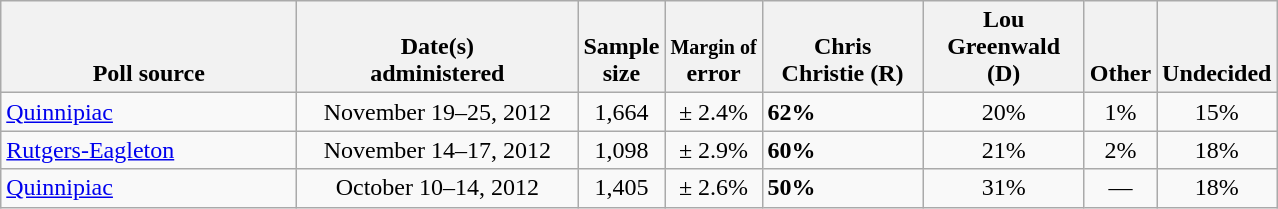<table class="wikitable">
<tr valign= bottom>
<th style="width:190px;">Poll source</th>
<th style="width:180px;">Date(s)<br>administered</th>
<th class=small>Sample<br>size</th>
<th><small>Margin of</small><br>error</th>
<th style="width:100px;">Chris<br>Christie (R)</th>
<th style="width:100px;">Lou<br>Greenwald (D)</th>
<th>Other</th>
<th>Undecided</th>
</tr>
<tr>
<td><a href='#'>Quinnipiac</a></td>
<td align=center>November 19–25, 2012</td>
<td align=center>1,664</td>
<td align=center>± 2.4%</td>
<td><strong>62%</strong></td>
<td align=center>20%</td>
<td align=center>1%</td>
<td align=center>15%</td>
</tr>
<tr>
<td><a href='#'>Rutgers-Eagleton</a></td>
<td align=center>November 14–17, 2012</td>
<td align=center>1,098</td>
<td align=center>± 2.9%</td>
<td><strong>60%</strong></td>
<td align=center>21%</td>
<td align=center>2%</td>
<td align=center>18%</td>
</tr>
<tr>
<td><a href='#'>Quinnipiac</a></td>
<td align=center>October 10–14, 2012</td>
<td align=center>1,405</td>
<td align=center>± 2.6%</td>
<td><strong>50%</strong></td>
<td align=center>31%</td>
<td align=center>—</td>
<td align=center>18%</td>
</tr>
</table>
